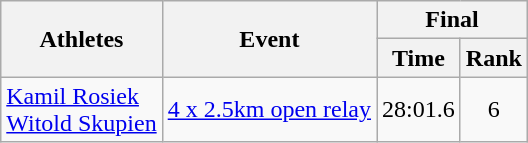<table class="wikitable" style="font-size:100%">
<tr>
<th rowspan="2">Athletes</th>
<th rowspan="2">Event</th>
<th colspan="2">Final</th>
</tr>
<tr>
<th>Time</th>
<th>Rank</th>
</tr>
<tr>
<td><a href='#'>Kamil Rosiek</a><br><a href='#'>Witold Skupien</a></td>
<td><a href='#'>4 x 2.5km open relay</a></td>
<td align="center">28:01.6</td>
<td align="center">6</td>
</tr>
</table>
